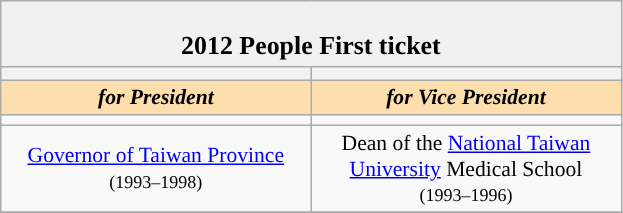<table class="wikitable" style="font-size:90%; text-align:center;">
<tr>
<td colspan="28" style="background:#f1f1f1;"><br><big><strong>2012 People First ticket</strong></big></td>
</tr>
<tr>
<th style="width:3em; font-size:135%; background:"></th>
<th style="width:3em; font-size:135%; background:"></th>
</tr>
<tr style="color:#000; font-size:100%; background: NavajoWhite;">
<td style="width:3em; width:200px;"><strong><em>for President</em></strong></td>
<td style="width:3em; width:200px;"><strong><em>for Vice President</em></strong></td>
</tr>
<tr>
<td></td>
<td></td>
</tr>
<tr>
<td><a href='#'>Governor of Taiwan Province</a><br><small>(1993–1998)</small></td>
<td>Dean of the <a href='#'>National Taiwan<br> University</a> Medical School<br><small>(1993–1996)</small></td>
</tr>
<tr>
</tr>
</table>
